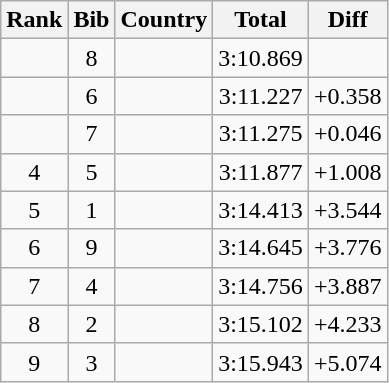<table class="wikitable sortable" style="text-align:center">
<tr>
<th>Rank</th>
<th>Bib</th>
<th>Country</th>
<th>Total</th>
<th>Diff</th>
</tr>
<tr>
<td></td>
<td>8</td>
<td align=left></td>
<td>3:10.869</td>
<td></td>
</tr>
<tr>
<td></td>
<td>6</td>
<td align=left></td>
<td>3:11.227</td>
<td>+0.358</td>
</tr>
<tr>
<td></td>
<td>7</td>
<td align=left></td>
<td>3:11.275</td>
<td>+0.046</td>
</tr>
<tr>
<td>4</td>
<td>5</td>
<td align=left></td>
<td>3:11.877</td>
<td>+1.008</td>
</tr>
<tr>
<td>5</td>
<td>1</td>
<td align=left></td>
<td>3:14.413</td>
<td>+3.544</td>
</tr>
<tr>
<td>6</td>
<td>9</td>
<td align=left></td>
<td>3:14.645</td>
<td>+3.776</td>
</tr>
<tr>
<td>7</td>
<td>4</td>
<td align=left></td>
<td>3:14.756</td>
<td>+3.887</td>
</tr>
<tr>
<td>8</td>
<td>2</td>
<td align=left></td>
<td>3:15.102</td>
<td>+4.233</td>
</tr>
<tr>
<td>9</td>
<td>3</td>
<td align=left></td>
<td>3:15.943</td>
<td>+5.074</td>
</tr>
</table>
